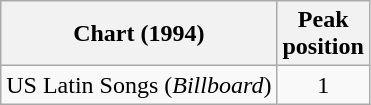<table class="wikitable">
<tr>
<th>Chart (1994)</th>
<th>Peak<br>position</th>
</tr>
<tr>
<td>US Latin Songs (<em>Billboard</em>)</td>
<td align="center">1</td>
</tr>
</table>
